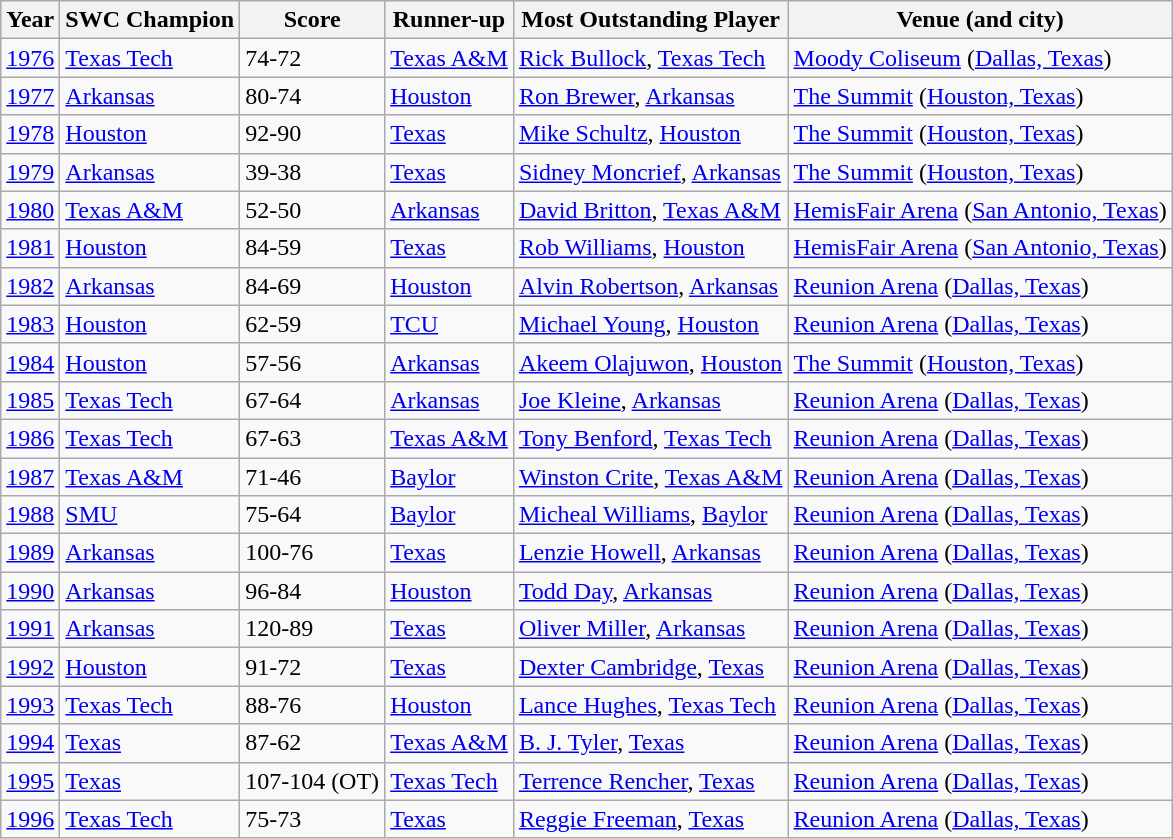<table class="wikitable sortable">
<tr>
<th>Year</th>
<th>SWC Champion</th>
<th>Score</th>
<th>Runner-up</th>
<th>Most Outstanding Player</th>
<th>Venue (and city)</th>
</tr>
<tr>
<td><a href='#'>1976</a></td>
<td><a href='#'>Texas Tech</a></td>
<td>74-72</td>
<td><a href='#'>Texas A&M</a></td>
<td><a href='#'>Rick Bullock</a>, <a href='#'>Texas Tech</a></td>
<td><a href='#'>Moody Coliseum</a> (<a href='#'>Dallas, Texas</a>)</td>
</tr>
<tr>
<td><a href='#'>1977</a></td>
<td><a href='#'>Arkansas</a></td>
<td>80-74</td>
<td><a href='#'>Houston</a></td>
<td><a href='#'>Ron Brewer</a>, <a href='#'>Arkansas</a></td>
<td><a href='#'>The Summit</a> (<a href='#'>Houston, Texas</a>)</td>
</tr>
<tr>
<td><a href='#'>1978</a></td>
<td><a href='#'>Houston</a></td>
<td>92-90</td>
<td><a href='#'>Texas</a></td>
<td><a href='#'>Mike Schultz</a>, <a href='#'>Houston</a></td>
<td><a href='#'>The Summit</a> (<a href='#'>Houston, Texas</a>)</td>
</tr>
<tr>
<td><a href='#'>1979</a></td>
<td><a href='#'>Arkansas</a></td>
<td>39-38</td>
<td><a href='#'>Texas</a></td>
<td><a href='#'>Sidney Moncrief</a>, <a href='#'>Arkansas</a></td>
<td><a href='#'>The Summit</a> (<a href='#'>Houston, Texas</a>)</td>
</tr>
<tr>
<td><a href='#'>1980</a></td>
<td><a href='#'>Texas A&M</a></td>
<td>52-50</td>
<td><a href='#'>Arkansas</a></td>
<td><a href='#'>David Britton</a>, <a href='#'>Texas A&M</a></td>
<td><a href='#'>HemisFair Arena</a> (<a href='#'>San Antonio, Texas</a>)</td>
</tr>
<tr>
<td><a href='#'>1981</a></td>
<td><a href='#'>Houston</a></td>
<td>84-59</td>
<td><a href='#'>Texas</a></td>
<td><a href='#'>Rob Williams</a>, <a href='#'>Houston</a></td>
<td><a href='#'>HemisFair Arena</a> (<a href='#'>San Antonio, Texas</a>)</td>
</tr>
<tr>
<td><a href='#'>1982</a></td>
<td><a href='#'>Arkansas</a></td>
<td>84-69</td>
<td><a href='#'>Houston</a></td>
<td><a href='#'>Alvin Robertson</a>, <a href='#'>Arkansas</a></td>
<td><a href='#'>Reunion Arena</a> (<a href='#'>Dallas, Texas</a>)</td>
</tr>
<tr>
<td><a href='#'>1983</a></td>
<td><a href='#'>Houston</a></td>
<td>62-59</td>
<td><a href='#'>TCU</a></td>
<td><a href='#'>Michael Young</a>, <a href='#'>Houston</a></td>
<td><a href='#'>Reunion Arena</a> (<a href='#'>Dallas, Texas</a>)</td>
</tr>
<tr>
<td><a href='#'>1984</a></td>
<td><a href='#'>Houston</a></td>
<td>57-56</td>
<td><a href='#'>Arkansas</a></td>
<td><a href='#'>Akeem Olajuwon</a>, <a href='#'>Houston</a></td>
<td><a href='#'>The Summit</a> (<a href='#'>Houston, Texas</a>)</td>
</tr>
<tr>
<td><a href='#'>1985</a></td>
<td><a href='#'>Texas Tech</a></td>
<td>67-64</td>
<td><a href='#'>Arkansas</a></td>
<td><a href='#'>Joe Kleine</a>, <a href='#'>Arkansas</a></td>
<td><a href='#'>Reunion Arena</a> (<a href='#'>Dallas, Texas</a>)</td>
</tr>
<tr>
<td><a href='#'>1986</a></td>
<td><a href='#'>Texas Tech</a></td>
<td>67-63</td>
<td><a href='#'>Texas A&M</a></td>
<td><a href='#'>Tony Benford</a>, <a href='#'>Texas Tech</a></td>
<td><a href='#'>Reunion Arena</a> (<a href='#'>Dallas, Texas</a>)</td>
</tr>
<tr>
<td><a href='#'>1987</a></td>
<td><a href='#'>Texas A&M</a></td>
<td>71-46</td>
<td><a href='#'>Baylor</a></td>
<td><a href='#'>Winston Crite</a>, <a href='#'>Texas A&M</a></td>
<td><a href='#'>Reunion Arena</a> (<a href='#'>Dallas, Texas</a>)</td>
</tr>
<tr>
<td><a href='#'>1988</a></td>
<td><a href='#'>SMU</a></td>
<td>75-64</td>
<td><a href='#'>Baylor</a></td>
<td><a href='#'>Micheal Williams</a>, <a href='#'>Baylor</a></td>
<td><a href='#'>Reunion Arena</a> (<a href='#'>Dallas, Texas</a>)</td>
</tr>
<tr>
<td><a href='#'>1989</a></td>
<td><a href='#'>Arkansas</a></td>
<td>100-76</td>
<td><a href='#'>Texas</a></td>
<td><a href='#'>Lenzie Howell</a>, <a href='#'>Arkansas</a></td>
<td><a href='#'>Reunion Arena</a> (<a href='#'>Dallas, Texas</a>)</td>
</tr>
<tr>
<td><a href='#'>1990</a></td>
<td><a href='#'>Arkansas</a></td>
<td>96-84</td>
<td><a href='#'>Houston</a></td>
<td><a href='#'>Todd Day</a>, <a href='#'>Arkansas</a></td>
<td><a href='#'>Reunion Arena</a> (<a href='#'>Dallas, Texas</a>)</td>
</tr>
<tr>
<td><a href='#'>1991</a></td>
<td><a href='#'>Arkansas</a></td>
<td>120-89</td>
<td><a href='#'>Texas</a></td>
<td><a href='#'>Oliver Miller</a>, <a href='#'>Arkansas</a></td>
<td><a href='#'>Reunion Arena</a> (<a href='#'>Dallas, Texas</a>)</td>
</tr>
<tr>
<td><a href='#'>1992</a></td>
<td><a href='#'>Houston</a></td>
<td>91-72</td>
<td><a href='#'>Texas</a></td>
<td><a href='#'>Dexter Cambridge</a>, <a href='#'>Texas</a></td>
<td><a href='#'>Reunion Arena</a> (<a href='#'>Dallas, Texas</a>)</td>
</tr>
<tr>
<td><a href='#'>1993</a></td>
<td><a href='#'>Texas Tech</a></td>
<td>88-76</td>
<td><a href='#'>Houston</a></td>
<td><a href='#'>Lance Hughes</a>, <a href='#'>Texas Tech</a></td>
<td><a href='#'>Reunion Arena</a> (<a href='#'>Dallas, Texas</a>)</td>
</tr>
<tr>
<td><a href='#'>1994</a></td>
<td><a href='#'>Texas</a></td>
<td>87-62</td>
<td><a href='#'>Texas A&M</a></td>
<td><a href='#'>B. J. Tyler</a>, <a href='#'>Texas</a></td>
<td><a href='#'>Reunion Arena</a> (<a href='#'>Dallas, Texas</a>)</td>
</tr>
<tr>
<td><a href='#'>1995</a></td>
<td><a href='#'>Texas</a></td>
<td>107-104 (OT)</td>
<td><a href='#'>Texas Tech</a></td>
<td><a href='#'>Terrence Rencher</a>, <a href='#'>Texas</a></td>
<td><a href='#'>Reunion Arena</a> (<a href='#'>Dallas, Texas</a>)</td>
</tr>
<tr>
<td><a href='#'>1996</a></td>
<td><a href='#'>Texas Tech</a></td>
<td>75-73</td>
<td><a href='#'>Texas</a></td>
<td><a href='#'>Reggie Freeman</a>, <a href='#'>Texas</a></td>
<td><a href='#'>Reunion Arena</a> (<a href='#'>Dallas, Texas</a>)</td>
</tr>
</table>
